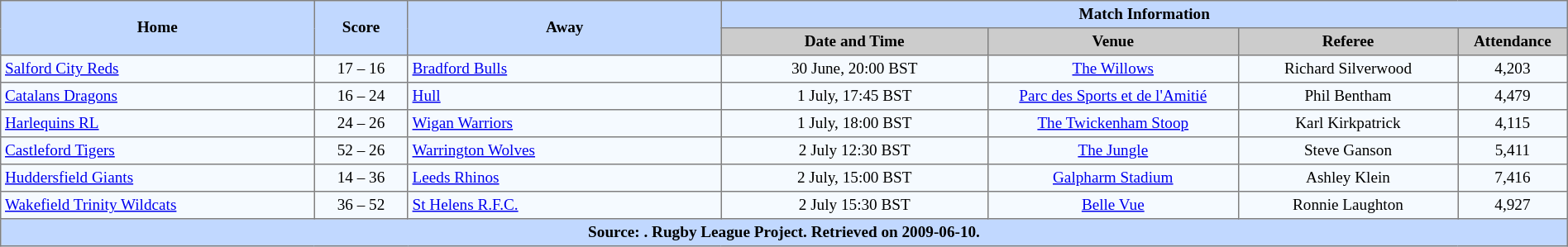<table border="1" cellpadding="3" cellspacing="0" style="border-collapse:collapse; font-size:80%; text-align:center; width:100%;">
<tr style="background:#c1d8ff;">
<th rowspan="2" style="width:20%;">Home</th>
<th rowspan="2" style="width:6%;">Score</th>
<th rowspan="2" style="width:20%;">Away</th>
<th colspan=6>Match Information</th>
</tr>
<tr style="background:#ccc;">
<th width=17%>Date and Time</th>
<th width=16%>Venue</th>
<th width=14%>Referee</th>
<th width=7%>Attendance</th>
</tr>
<tr style="background:#f5faff;">
<td align=left> <a href='#'>Salford City Reds</a></td>
<td>17 – 16</td>
<td align=left> <a href='#'>Bradford Bulls</a></td>
<td>30 June, 20:00 BST</td>
<td><a href='#'>The Willows</a></td>
<td>Richard Silverwood</td>
<td>4,203</td>
</tr>
<tr style="background:#f5faff;">
<td align=left> <a href='#'>Catalans Dragons</a></td>
<td>16 – 24</td>
<td align=left> <a href='#'>Hull</a></td>
<td>1 July, 17:45 BST</td>
<td><a href='#'>Parc des Sports et de l'Amitié</a></td>
<td>Phil Bentham</td>
<td>4,479</td>
</tr>
<tr style="background:#f5faff;">
<td align=left> <a href='#'>Harlequins RL</a></td>
<td>24 – 26</td>
<td align=left> <a href='#'>Wigan Warriors</a></td>
<td>1 July, 18:00 BST</td>
<td><a href='#'>The Twickenham Stoop</a></td>
<td>Karl Kirkpatrick</td>
<td>4,115</td>
</tr>
<tr style="background:#f5faff;">
<td align=left> <a href='#'>Castleford Tigers</a></td>
<td>52 – 26</td>
<td align=left> <a href='#'>Warrington Wolves</a></td>
<td>2 July 12:30 BST</td>
<td><a href='#'>The Jungle</a></td>
<td>Steve Ganson</td>
<td>5,411</td>
</tr>
<tr style="background:#f5faff;">
<td align=left> <a href='#'>Huddersfield Giants</a></td>
<td>14 – 36</td>
<td align=left> <a href='#'>Leeds Rhinos</a></td>
<td>2 July, 15:00 BST</td>
<td><a href='#'>Galpharm Stadium</a></td>
<td>Ashley Klein</td>
<td>7,416</td>
</tr>
<tr style="background:#f5faff;">
<td align=left> <a href='#'>Wakefield Trinity Wildcats</a></td>
<td>36 – 52</td>
<td align=left> <a href='#'>St Helens R.F.C.</a></td>
<td>2 July 15:30 BST</td>
<td><a href='#'>Belle Vue</a></td>
<td>Ronnie Laughton</td>
<td>4,927</td>
</tr>
<tr style="background:#c1d8ff;">
<th colspan=10>Source: . Rugby League Project. Retrieved on 2009-06-10.</th>
</tr>
</table>
